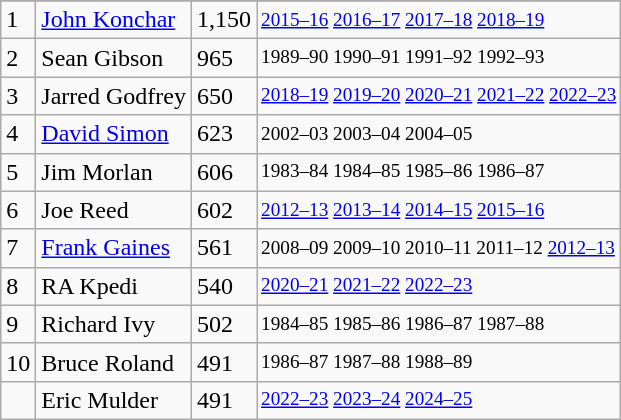<table class="wikitable">
<tr>
</tr>
<tr>
<td>1</td>
<td><a href='#'>John Konchar</a></td>
<td>1,150</td>
<td style="font-size:80%;"><a href='#'>2015–16</a> <a href='#'>2016–17</a> <a href='#'>2017–18</a> <a href='#'>2018–19</a></td>
</tr>
<tr>
<td>2</td>
<td>Sean Gibson</td>
<td>965</td>
<td style="font-size:80%;">1989–90 1990–91 1991–92 1992–93</td>
</tr>
<tr>
<td>3</td>
<td>Jarred Godfrey</td>
<td>650</td>
<td style="font-size:80%;"><a href='#'>2018–19</a> <a href='#'>2019–20</a> <a href='#'>2020–21</a> <a href='#'>2021–22</a> <a href='#'>2022–23</a></td>
</tr>
<tr>
<td>4</td>
<td><a href='#'>David Simon</a></td>
<td>623</td>
<td style="font-size:80%;">2002–03 2003–04 2004–05</td>
</tr>
<tr>
<td>5</td>
<td>Jim Morlan</td>
<td>606</td>
<td style="font-size:80%;">1983–84 1984–85 1985–86 1986–87</td>
</tr>
<tr>
<td>6</td>
<td>Joe Reed</td>
<td>602</td>
<td style="font-size:80%;"><a href='#'>2012–13</a> <a href='#'>2013–14</a> <a href='#'>2014–15</a> <a href='#'>2015–16</a></td>
</tr>
<tr>
<td>7</td>
<td><a href='#'>Frank Gaines</a></td>
<td>561</td>
<td style="font-size:80%;">2008–09 2009–10 2010–11 2011–12 <a href='#'>2012–13</a></td>
</tr>
<tr>
<td>8</td>
<td>RA Kpedi</td>
<td>540</td>
<td style="font-size:80%;"><a href='#'>2020–21</a> <a href='#'>2021–22</a> <a href='#'>2022–23</a></td>
</tr>
<tr>
<td>9</td>
<td>Richard Ivy</td>
<td>502</td>
<td style="font-size:80%;">1984–85 1985–86 1986–87 1987–88</td>
</tr>
<tr>
<td>10</td>
<td>Bruce Roland</td>
<td>491</td>
<td style="font-size:80%;">1986–87 1987–88 1988–89</td>
</tr>
<tr>
<td></td>
<td>Eric Mulder</td>
<td>491</td>
<td style="font-size:80%;"><a href='#'>2022–23</a> <a href='#'>2023–24</a> <a href='#'>2024–25</a></td>
</tr>
</table>
